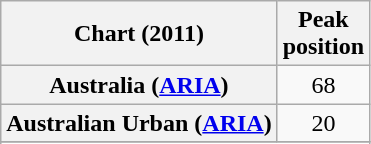<table class="wikitable sortable plainrowheaders">
<tr>
<th>Chart (2011)</th>
<th>Peak<br>position</th>
</tr>
<tr>
<th scope="row">Australia (<a href='#'>ARIA</a>)</th>
<td align="center">68</td>
</tr>
<tr>
<th scope="row">Australian Urban (<a href='#'>ARIA</a>)</th>
<td align="center">20</td>
</tr>
<tr>
</tr>
<tr>
</tr>
<tr>
</tr>
<tr>
</tr>
<tr>
</tr>
</table>
